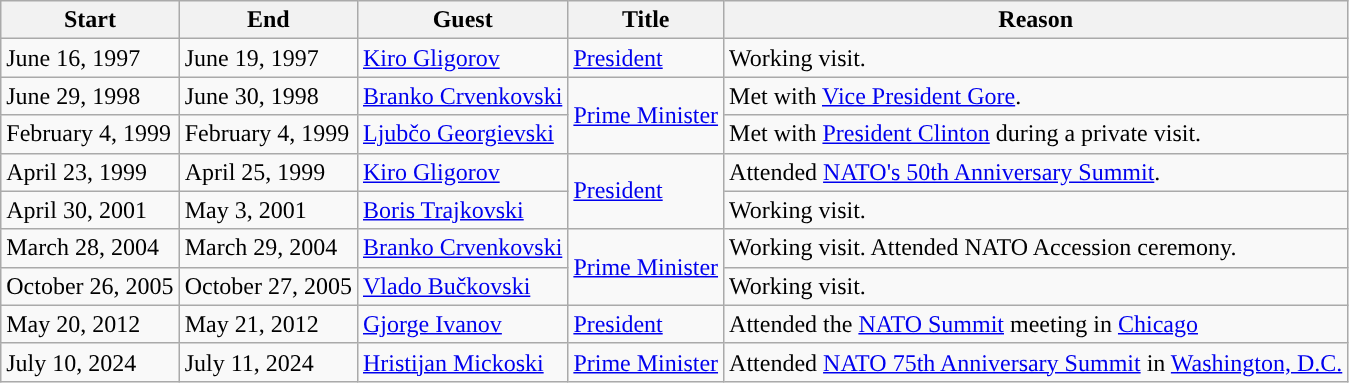<table class="wikitable sortable">
<tr>
<th>Start</th>
<th>End</th>
<th>Guest</th>
<th>Title</th>
<th>Reason</th>
</tr>
<tr>
<td>June 16, 1997</td>
<td>June 19, 1997</td>
<td><a href='#'>Kiro Gligorov</a></td>
<td><a href='#'>President</a></td>
<td>Working visit.</td>
</tr>
<tr>
<td>June 29, 1998</td>
<td>June 30, 1998</td>
<td><a href='#'>Branko Crvenkovski</a></td>
<td rowspan=2><a href='#'>Prime Minister</a></td>
<td>Met with <a href='#'>Vice President Gore</a>.</td>
</tr>
<tr>
<td>February 4, 1999</td>
<td>February 4, 1999</td>
<td><a href='#'>Ljubčo Georgievski</a></td>
<td>Met with <a href='#'>President Clinton</a> during a private visit.</td>
</tr>
<tr>
<td>April 23, 1999</td>
<td>April 25, 1999</td>
<td><a href='#'>Kiro Gligorov</a></td>
<td rowspan="2"><a href='#'>President</a></td>
<td>Attended <a href='#'>NATO's 50th Anniversary Summit</a>.</td>
</tr>
<tr>
<td>April 30, 2001</td>
<td>May 3, 2001</td>
<td><a href='#'>Boris Trajkovski</a></td>
<td>Working visit.</td>
</tr>
<tr>
<td>March 28, 2004</td>
<td>March 29, 2004</td>
<td><a href='#'>Branko Crvenkovski</a></td>
<td rowspan=2><a href='#'>Prime Minister</a></td>
<td>Working visit. Attended NATO Accession ceremony.</td>
</tr>
<tr>
<td>October 26, 2005</td>
<td>October 27, 2005</td>
<td><a href='#'>Vlado Bučkovski</a></td>
<td>Working visit.</td>
</tr>
<tr>
<td>May 20, 2012</td>
<td>May 21, 2012</td>
<td><a href='#'>Gjorge Ivanov</a></td>
<td><a href='#'>President</a></td>
<td>Attended the <a href='#'>NATO Summit</a> meeting in <a href='#'>Chicago</a></td>
</tr>
<tr>
<td>July 10, 2024</td>
<td>July 11, 2024</td>
<td><a href='#'>Hristijan Mickoski</a></td>
<td><a href='#'>Prime Minister</a></td>
<td>Attended <a href='#'>NATO 75th Anniversary Summit</a> in <a href='#'>Washington, D.C.</a></td>
</tr>
</table>
